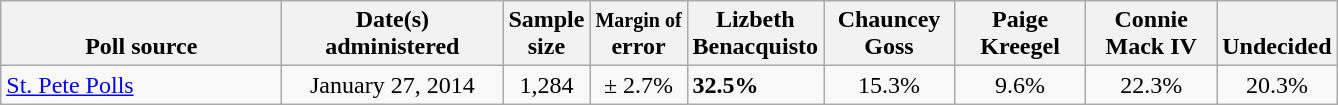<table class="wikitable">
<tr valign= bottom>
<th style="width:180px;">Poll source</th>
<th style="width:140px;">Date(s)<br>administered</th>
<th class=small>Sample<br>size</th>
<th class=small><small>Margin of</small><br>error</th>
<th style="width:80px;">Lizbeth<br>Benacquisto</th>
<th style="width:80px;">Chauncey<br>Goss</th>
<th style="width:80px;">Paige<br>Kreegel</th>
<th style="width:80px;">Connie<br>Mack IV</th>
<th style="width:40px;">Undecided</th>
</tr>
<tr>
<td><a href='#'>St. Pete Polls</a></td>
<td align=center>January 27, 2014</td>
<td align=center>1,284</td>
<td align=center>± 2.7%</td>
<td><strong>32.5%</strong></td>
<td align=center>15.3%</td>
<td align=center>9.6%</td>
<td align=center>22.3%</td>
<td align=center>20.3%</td>
</tr>
</table>
